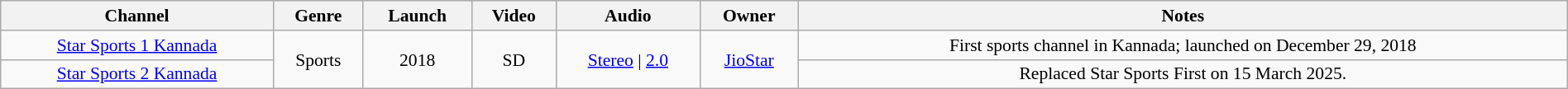<table class="wikitable sortable" style="border-collapse:collapse; font-size: 90%; text-align:center" width="100%">
<tr>
<th>Channel</th>
<th>Genre</th>
<th>Launch</th>
<th>Video</th>
<th>Audio</th>
<th>Owner</th>
<th>Notes</th>
</tr>
<tr>
<td><a href='#'>Star Sports 1 Kannada</a></td>
<td rowspan="2">Sports</td>
<td rowspan="2">2018</td>
<td rowspan="2">SD</td>
<td rowspan="2"><a href='#'>Stereo</a> | <a href='#'>2.0</a></td>
<td rowspan="2"><a href='#'>JioStar</a></td>
<td>First sports channel in Kannada; launched on December 29, 2018</td>
</tr>
<tr>
<td><a href='#'>Star Sports 2 Kannada</a></td>
<td>Replaced Star Sports First on 15 March 2025.</td>
</tr>
</table>
